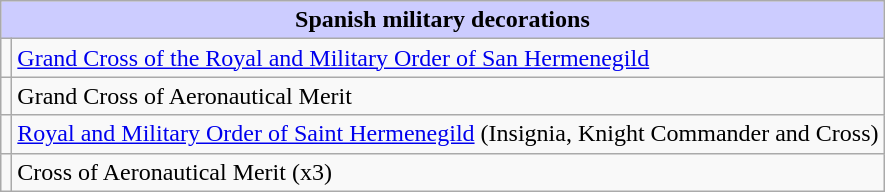<table class="wikitable">
<tr style="background:#ccf; text-align:center;">
<td colspan=2><strong>Spanish military decorations</strong></td>
</tr>
<tr>
<td align=center></td>
<td><a href='#'>Grand Cross of the Royal and Military Order of San Hermenegild</a></td>
</tr>
<tr>
<td align=center></td>
<td>Grand Cross of Aeronautical Merit</td>
</tr>
<tr>
<td align=center></td>
<td><a href='#'>Royal and Military Order of Saint Hermenegild</a> (Insignia, Knight Commander and Cross)</td>
</tr>
<tr>
<td align=center></td>
<td>Cross of Aeronautical Merit (x3)</td>
</tr>
</table>
